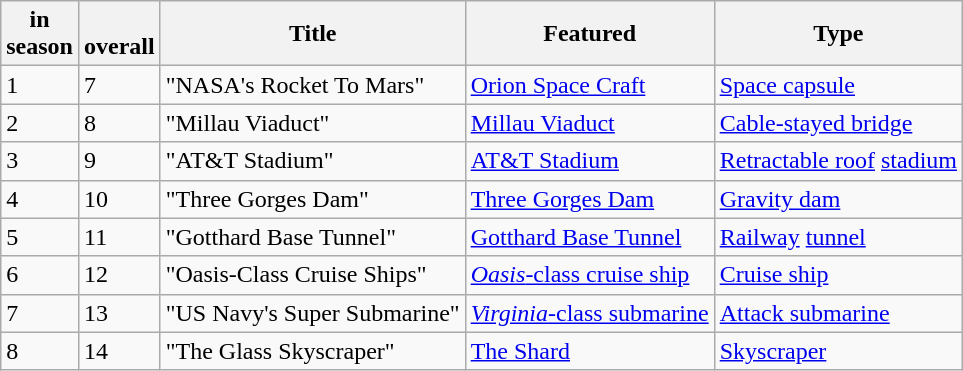<table class="wikitable">
<tr>
<th> in<br>season</th>
<th><br>overall</th>
<th>Title</th>
<th>Featured</th>
<th>Type</th>
</tr>
<tr>
<td>1</td>
<td>7</td>
<td>"NASA's Rocket To Mars"</td>
<td><a href='#'>Orion Space Craft</a></td>
<td><a href='#'>Space capsule</a></td>
</tr>
<tr>
<td>2</td>
<td>8</td>
<td>"Millau Viaduct"</td>
<td><a href='#'>Millau Viaduct</a></td>
<td><a href='#'>Cable-stayed bridge</a></td>
</tr>
<tr>
<td>3</td>
<td>9</td>
<td>"AT&T Stadium"</td>
<td><a href='#'>AT&T Stadium</a></td>
<td><a href='#'>Retractable roof</a> <a href='#'>stadium</a></td>
</tr>
<tr>
<td>4</td>
<td>10</td>
<td>"Three Gorges Dam"</td>
<td><a href='#'>Three Gorges Dam</a></td>
<td><a href='#'>Gravity dam</a></td>
</tr>
<tr>
<td>5</td>
<td>11</td>
<td>"Gotthard Base Tunnel"</td>
<td><a href='#'>Gotthard Base Tunnel</a></td>
<td><a href='#'>Railway</a> <a href='#'>tunnel</a></td>
</tr>
<tr>
<td>6</td>
<td>12</td>
<td>"Oasis-Class Cruise Ships"</td>
<td><a href='#'><em>Oasis</em>-class cruise ship</a></td>
<td><a href='#'>Cruise ship</a></td>
</tr>
<tr>
<td>7</td>
<td>13</td>
<td>"US Navy's Super Submarine"</td>
<td><a href='#'><em>Virginia</em>-class submarine</a></td>
<td><a href='#'>Attack submarine</a></td>
</tr>
<tr>
<td>8</td>
<td>14</td>
<td>"The Glass Skyscraper"</td>
<td><a href='#'>The Shard</a></td>
<td><a href='#'>Skyscraper</a></td>
</tr>
</table>
